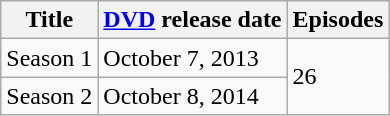<table class="wikitable">
<tr>
<th>Title</th>
<th><a href='#'>DVD</a> release date</th>
<th>Episodes</th>
</tr>
<tr>
<td>Season 1</td>
<td>October 7, 2013</td>
<td rowspan="2">26</td>
</tr>
<tr>
<td>Season 2</td>
<td>October 8, 2014</td>
</tr>
</table>
